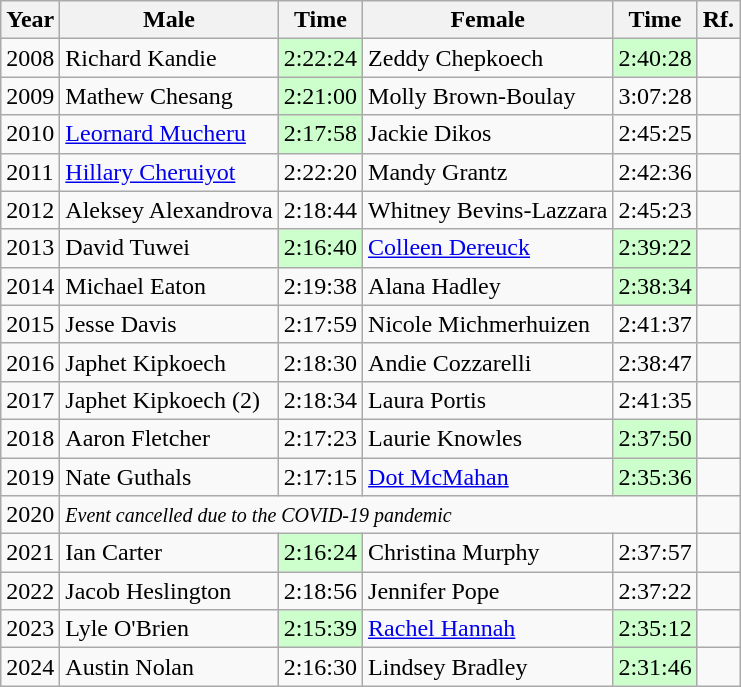<table class="wikitable sortable" style="text-align: left">
<tr>
<th>Year</th>
<th>Male</th>
<th>Time</th>
<th>Female</th>
<th>Time</th>
<th class="unsortable">Rf.</th>
</tr>
<tr>
<td>2008</td>
<td>Richard Kandie</td>
<td bgcolor="#CCFFCC">2:22:24</td>
<td>Zeddy Chepkoech</td>
<td bgcolor="#CCFFCC">2:40:28</td>
<td></td>
</tr>
<tr>
<td>2009</td>
<td>Mathew Chesang</td>
<td bgcolor="#CCFFCC">2:21:00</td>
<td>Molly Brown-Boulay</td>
<td>3:07:28</td>
<td></td>
</tr>
<tr>
<td>2010</td>
<td><a href='#'>Leornard Mucheru</a></td>
<td bgcolor="#CCFFCC">2:17:58</td>
<td>Jackie Dikos</td>
<td>2:45:25</td>
<td></td>
</tr>
<tr>
<td>2011</td>
<td><a href='#'>Hillary Cheruiyot</a></td>
<td>2:22:20</td>
<td>Mandy Grantz</td>
<td>2:42:36</td>
<td></td>
</tr>
<tr>
<td>2012</td>
<td>Aleksey Alexandrova</td>
<td>2:18:44</td>
<td>Whitney Bevins-Lazzara</td>
<td>2:45:23</td>
<td></td>
</tr>
<tr>
<td>2013</td>
<td>David Tuwei</td>
<td bgcolor="#CCFFCC">2:16:40</td>
<td><a href='#'>Colleen Dereuck</a></td>
<td bgcolor="#CCFFCC">2:39:22</td>
<td></td>
</tr>
<tr>
<td>2014</td>
<td>Michael Eaton</td>
<td>2:19:38</td>
<td>Alana Hadley</td>
<td bgcolor="#CCFFCC">2:38:34</td>
<td></td>
</tr>
<tr>
<td>2015</td>
<td>Jesse Davis</td>
<td>2:17:59</td>
<td>Nicole Michmerhuizen</td>
<td>2:41:37</td>
<td></td>
</tr>
<tr>
<td>2016</td>
<td>Japhet Kipkoech</td>
<td>2:18:30</td>
<td>Andie Cozzarelli</td>
<td>2:38:47</td>
<td></td>
</tr>
<tr>
<td>2017</td>
<td>Japhet Kipkoech (2)</td>
<td>2:18:34</td>
<td>Laura Portis</td>
<td>2:41:35</td>
<td></td>
</tr>
<tr>
<td>2018</td>
<td>Aaron Fletcher</td>
<td>2:17:23</td>
<td>Laurie Knowles</td>
<td bgcolor="#CCFFCC">2:37:50</td>
<td></td>
</tr>
<tr>
<td>2019</td>
<td>Nate Guthals</td>
<td>2:17:15</td>
<td><a href='#'>Dot McMahan</a></td>
<td bgcolor="#CCFFCC">2:35:36</td>
<td></td>
</tr>
<tr>
<td>2020</td>
<td colspan="4"><em><small>Event cancelled due to the COVID-19 pandemic</small></em></td>
<td></td>
</tr>
<tr>
<td>2021</td>
<td>Ian Carter</td>
<td bgcolor="#CCFFCC">2:16:24</td>
<td>Christina Murphy</td>
<td>2:37:57</td>
<td></td>
</tr>
<tr>
<td>2022</td>
<td>Jacob Heslington</td>
<td>2:18:56</td>
<td>Jennifer Pope</td>
<td>2:37:22</td>
<td></td>
</tr>
<tr>
<td>2023</td>
<td>Lyle O'Brien</td>
<td bgcolor="#CCFFCC">2:15:39</td>
<td><a href='#'>Rachel Hannah</a></td>
<td bgcolor="#CCFFCC">2:35:12</td>
<td></td>
</tr>
<tr>
<td>2024</td>
<td>Austin Nolan</td>
<td>2:16:30</td>
<td>Lindsey Bradley</td>
<td bgcolor="#CCFFCC">2:31:46</td>
<td></td>
</tr>
</table>
